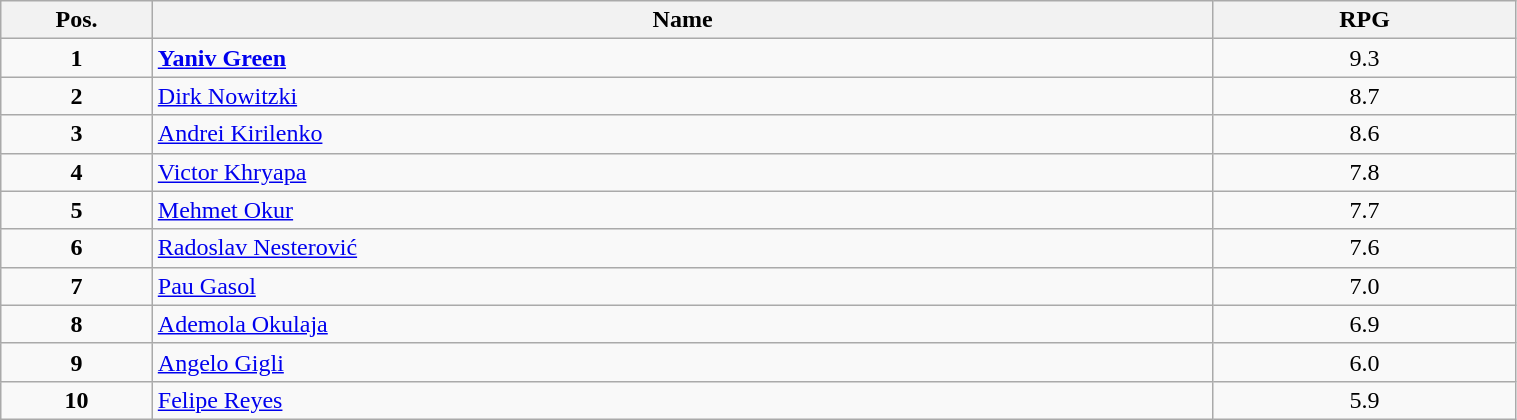<table class=wikitable width="80%">
<tr>
<th width="10%">Pos.</th>
<th width="70%">Name</th>
<th width="20%">RPG</th>
</tr>
<tr>
<td align=center><strong>1</strong></td>
<td> <strong><a href='#'>Yaniv Green</a></strong></td>
<td align=center>9.3</td>
</tr>
<tr>
<td align=center><strong>2</strong></td>
<td> <a href='#'>Dirk Nowitzki</a></td>
<td align=center>8.7</td>
</tr>
<tr>
<td align=center><strong>3</strong></td>
<td> <a href='#'>Andrei Kirilenko</a></td>
<td align=center>8.6</td>
</tr>
<tr>
<td align=center><strong>4</strong></td>
<td> <a href='#'>Victor Khryapa</a></td>
<td align=center>7.8</td>
</tr>
<tr>
<td align=center><strong>5</strong></td>
<td> <a href='#'>Mehmet Okur</a></td>
<td align=center>7.7</td>
</tr>
<tr>
<td align=center><strong>6</strong></td>
<td> <a href='#'>Radoslav Nesterović</a></td>
<td align=center>7.6</td>
</tr>
<tr>
<td align=center><strong>7</strong></td>
<td> <a href='#'>Pau Gasol</a></td>
<td align=center>7.0</td>
</tr>
<tr>
<td align=center><strong>8</strong></td>
<td> <a href='#'>Ademola Okulaja</a></td>
<td align=center>6.9</td>
</tr>
<tr>
<td align=center><strong>9</strong></td>
<td> <a href='#'>Angelo Gigli</a></td>
<td align=center>6.0</td>
</tr>
<tr>
<td align=center><strong>10</strong></td>
<td> <a href='#'>Felipe Reyes</a></td>
<td align=center>5.9</td>
</tr>
</table>
